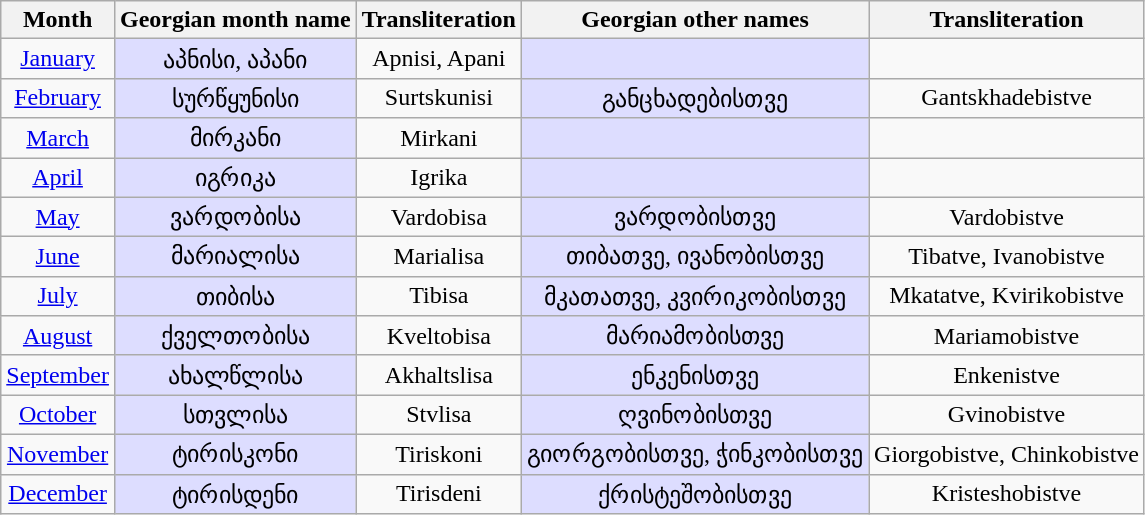<table class="wikitable">
<tr>
<th>Month</th>
<th>Georgian month name</th>
<th>Transliteration</th>
<th>Georgian other names</th>
<th>Transliteration</th>
</tr>
<tr align=center>
<td><a href='#'>January</a></td>
<td bgcolor="#DDDDFF">აპნისი, აპანი</td>
<td>Apnisi, Apani</td>
<td bgcolor="#DDDDFF"> </td>
<td> </td>
</tr>
<tr align=center>
<td><a href='#'>February</a></td>
<td bgcolor="#DDDDFF">სურწყუნისი</td>
<td>Surtskunisi</td>
<td bgcolor="#DDDDFF">განცხადებისთვე</td>
<td>Gantskhadebistve</td>
</tr>
<tr align=center>
<td><a href='#'>March</a></td>
<td bgcolor="#DDDDFF">მირკანი</td>
<td>Mirkani</td>
<td bgcolor="#DDDDFF"> </td>
<td> </td>
</tr>
<tr align=center>
<td><a href='#'>April</a></td>
<td bgcolor="#DDDDFF">იგრიკა</td>
<td>Igrika</td>
<td bgcolor="#DDDDFF"> </td>
<td> </td>
</tr>
<tr align=center>
<td><a href='#'>May</a></td>
<td bgcolor="#DDDDFF">ვარდობისა</td>
<td>Vardobisa</td>
<td bgcolor="#DDDDFF">ვარდობისთვე</td>
<td>Vardobistve</td>
</tr>
<tr align=center>
<td><a href='#'>June</a></td>
<td bgcolor="#DDDDFF">მარიალისა</td>
<td>Marialisa</td>
<td bgcolor="#DDDDFF">თიბათვე, ივანობისთვე</td>
<td>Tibatve, Ivanobistve</td>
</tr>
<tr align=center>
<td><a href='#'>July</a></td>
<td bgcolor="#DDDDFF">თიბისა</td>
<td>Tibisa</td>
<td bgcolor="#DDDDFF">მკათათვე, კვირიკობისთვე</td>
<td>Mkatatve, Kvirikobistve</td>
</tr>
<tr align=center>
<td><a href='#'>August</a></td>
<td bgcolor="#DDDDFF">ქველთობისა</td>
<td>Kveltobisa</td>
<td bgcolor="#DDDDFF">მარიამობისთვე</td>
<td>Mariamobistve</td>
</tr>
<tr align=center>
<td><a href='#'>September</a></td>
<td bgcolor="#DDDDFF">ახალწლისა</td>
<td>Akhaltslisa</td>
<td bgcolor="#DDDDFF">ენკენისთვე</td>
<td>Enkenistve</td>
</tr>
<tr align=center>
<td><a href='#'>October</a></td>
<td bgcolor="#DDDDFF">სთვლისა</td>
<td>Stvlisa</td>
<td bgcolor="#DDDDFF">ღვინობისთვე</td>
<td>Gvinobistve</td>
</tr>
<tr align=center>
<td><a href='#'>November</a></td>
<td bgcolor="#DDDDFF">ტირისკონი</td>
<td>Tiriskoni</td>
<td bgcolor="#DDDDFF">გიორგობისთვე, ჭინკობისთვე</td>
<td>Giorgobistve, Chinkobistve</td>
</tr>
<tr align=center>
<td><a href='#'>December</a></td>
<td bgcolor="#DDDDFF">ტირისდენი</td>
<td>Tirisdeni</td>
<td bgcolor="#DDDDFF">ქრისტეშობისთვე</td>
<td>Kristeshobistve</td>
</tr>
</table>
